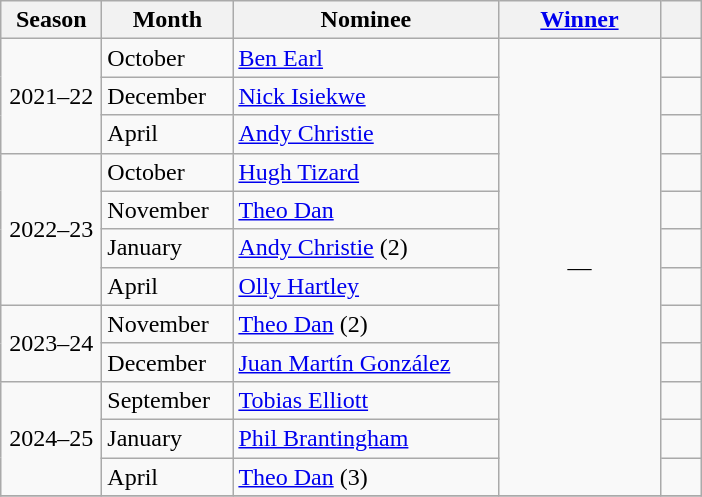<table class="wikitable sticky-header">
<tr>
<th width=60>Season</th>
<th width=80>Month</th>
<th width=170>Nominee</th>
<th width=100><a href='#'>Winner</a></th>
<th width=20></th>
</tr>
<tr>
<td align=center rowspan=3>2021–22</td>
<td>October</td>
<td> <a href='#'>Ben Earl</a></td>
<td align=center rowspan=12>—</td>
<td align=center></td>
</tr>
<tr>
<td>December</td>
<td> <a href='#'>Nick Isiekwe</a></td>
<td align=center></td>
</tr>
<tr>
<td>April</td>
<td> <a href='#'>Andy Christie</a></td>
<td align=center></td>
</tr>
<tr>
<td align=center rowspan=4>2022–23</td>
<td>October</td>
<td> <a href='#'>Hugh Tizard</a></td>
<td align=center></td>
</tr>
<tr>
<td>November</td>
<td> <a href='#'>Theo Dan</a></td>
<td align=center></td>
</tr>
<tr>
<td>January</td>
<td> <a href='#'>Andy Christie</a> (2)</td>
<td align=center></td>
</tr>
<tr>
<td>April</td>
<td> <a href='#'>Olly Hartley</a></td>
<td align=center></td>
</tr>
<tr>
<td align=center rowspan=2>2023–24</td>
<td>November</td>
<td> <a href='#'>Theo Dan</a> (2)</td>
<td align=center></td>
</tr>
<tr>
<td>December</td>
<td> <a href='#'>Juan Martín González</a></td>
<td align=center></td>
</tr>
<tr>
<td align=center rowspan=3>2024–25</td>
<td>September</td>
<td> <a href='#'>Tobias Elliott</a></td>
<td align=center></td>
</tr>
<tr>
<td>January</td>
<td> <a href='#'>Phil Brantingham</a></td>
<td align=left></td>
</tr>
<tr>
<td>April</td>
<td> <a href='#'>Theo Dan</a> (3)</td>
<td align=left></td>
</tr>
<tr>
</tr>
</table>
